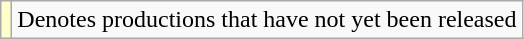<table class="wikitable">
<tr>
<td style="background:#FFFFCC;"></td>
<td>Denotes productions that have not yet been released</td>
</tr>
</table>
